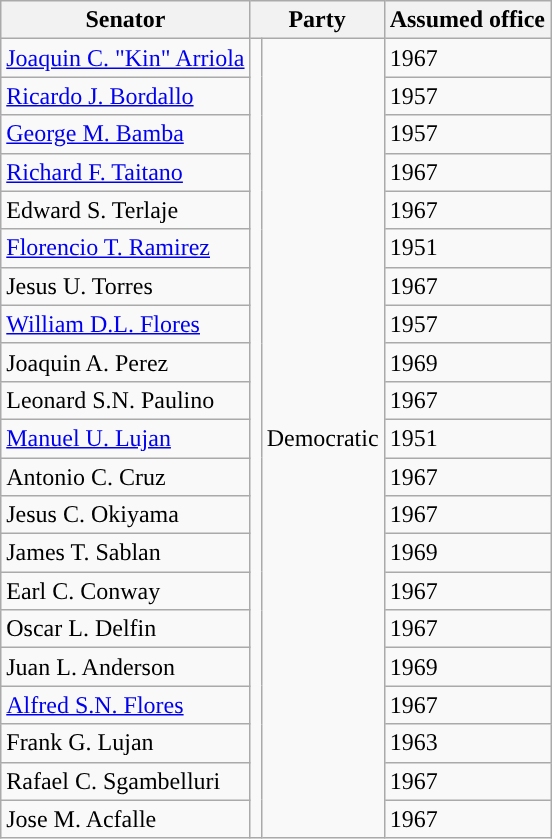<table class="wikitable sortable" id="votingmembers">
<tr style="vertical-align:bottom;">
<th>Senator</th>
<th colspan=2>Party</th>
<th>Assumed office</th>
</tr>
<tr>
<td><a href='#'>Joaquin C. "Kin" Arriola</a></td>
<td rowspan="21" style="background-color:"></td>
<td rowspan="21">Democratic</td>
<td>1967</td>
</tr>
<tr>
<td><a href='#'>Ricardo J. Bordallo</a></td>
<td>1957</td>
</tr>
<tr>
<td><a href='#'>George M. Bamba</a></td>
<td>1957</td>
</tr>
<tr>
<td><a href='#'>Richard F. Taitano</a></td>
<td>1967</td>
</tr>
<tr>
<td>Edward S. Terlaje</td>
<td>1967</td>
</tr>
<tr>
<td><a href='#'>Florencio T. Ramirez</a></td>
<td>1951</td>
</tr>
<tr>
<td>Jesus U. Torres</td>
<td>1967</td>
</tr>
<tr>
<td><a href='#'>William D.L. Flores</a></td>
<td>1957</td>
</tr>
<tr>
<td>Joaquin A. Perez</td>
<td>1969</td>
</tr>
<tr>
<td>Leonard S.N. Paulino</td>
<td>1967</td>
</tr>
<tr>
<td><a href='#'>Manuel U. Lujan</a></td>
<td>1951</td>
</tr>
<tr>
<td>Antonio C. Cruz</td>
<td>1967</td>
</tr>
<tr>
<td>Jesus C. Okiyama</td>
<td>1967</td>
</tr>
<tr>
<td>James T. Sablan</td>
<td>1969</td>
</tr>
<tr>
<td>Earl C. Conway</td>
<td>1967</td>
</tr>
<tr>
<td>Oscar L. Delfin</td>
<td>1967</td>
</tr>
<tr>
<td>Juan L. Anderson</td>
<td>1969</td>
</tr>
<tr>
<td><a href='#'>Alfred S.N. Flores</a></td>
<td>1967</td>
</tr>
<tr>
<td>Frank G. Lujan</td>
<td>1963</td>
</tr>
<tr>
<td>Rafael C. Sgambelluri</td>
<td>1967</td>
</tr>
<tr>
<td>Jose M. Acfalle</td>
<td>1967</td>
</tr>
</table>
